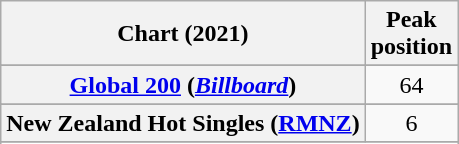<table class="wikitable sortable plainrowheaders" style="text-align:center">
<tr>
<th scope="col">Chart (2021)</th>
<th scope="col">Peak<br>position</th>
</tr>
<tr>
</tr>
<tr>
<th scope="row"><a href='#'>Global 200</a> (<em><a href='#'>Billboard</a></em>)</th>
<td>64</td>
</tr>
<tr>
</tr>
<tr>
<th scope="row">New Zealand Hot Singles (<a href='#'>RMNZ</a>)</th>
<td>6</td>
</tr>
<tr>
</tr>
<tr>
</tr>
<tr>
</tr>
</table>
